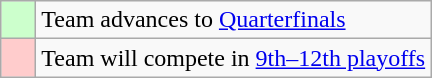<table class="wikitable">
<tr>
<td style="background: #ccffcc;">    </td>
<td>Team advances to <a href='#'>Quarterfinals</a></td>
</tr>
<tr>
<td style="background: #ffcccc;">    </td>
<td>Team will compete in <a href='#'>9th–12th playoffs</a></td>
</tr>
</table>
